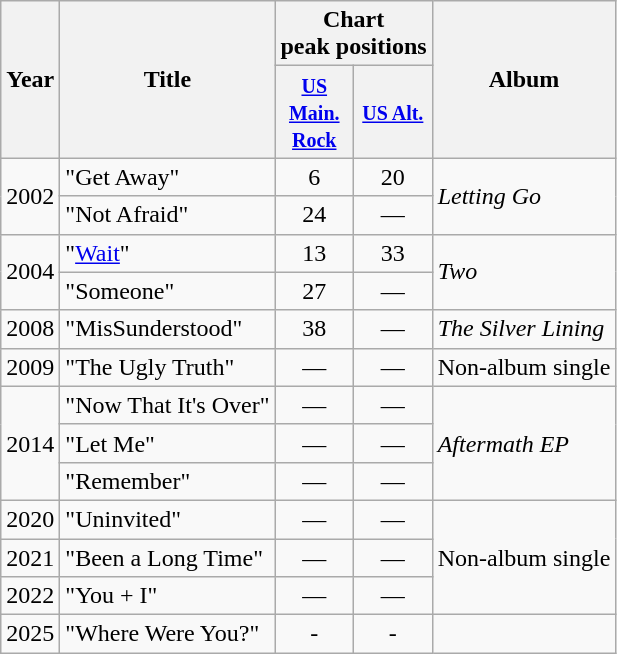<table class="wikitable">
<tr>
<th rowspan="2">Year</th>
<th rowspan="2">Title</th>
<th colspan="2">Chart<br>peak positions</th>
<th rowspan="2">Album</th>
</tr>
<tr>
<th width="45"><small><a href='#'>US Main. Rock</a></small><br></th>
<th width="45"><small><a href='#'>US Alt.</a></small><br></th>
</tr>
<tr>
<td rowspan="2">2002</td>
<td>"Get Away"</td>
<td align="center">6</td>
<td align="center">20</td>
<td rowspan="2"><em>Letting Go</em></td>
</tr>
<tr>
<td>"Not Afraid"</td>
<td align="center">24</td>
<td align="center">—</td>
</tr>
<tr>
<td rowspan="2">2004</td>
<td>"<a href='#'>Wait</a>"</td>
<td align="center">13</td>
<td align="center">33</td>
<td rowspan="2"><em>Two</em></td>
</tr>
<tr>
<td>"Someone"</td>
<td align="center">27</td>
<td align="center">—</td>
</tr>
<tr>
<td rowspan="1">2008</td>
<td>"MisSunderstood"</td>
<td align="center">38</td>
<td align="center">—</td>
<td rowspan="1"><em>The Silver Lining</em></td>
</tr>
<tr>
<td rowspan="1">2009</td>
<td>"The Ugly Truth"</td>
<td align="center">—</td>
<td align="center">—</td>
<td rowspan="1">Non-album single</td>
</tr>
<tr>
<td rowspan="3">2014</td>
<td>"Now That It's Over"</td>
<td align="center">—</td>
<td align="center">—</td>
<td rowspan="3"><em> Aftermath EP</em></td>
</tr>
<tr>
<td>"Let Me"</td>
<td align="center">—</td>
<td align="center">—</td>
</tr>
<tr>
<td>"Remember"</td>
<td align="center">—</td>
<td align="center">—</td>
</tr>
<tr>
<td rowspan="1">2020</td>
<td>"Uninvited"</td>
<td align="center">—</td>
<td align="center">—</td>
<td rowspan="3">Non-album single</td>
</tr>
<tr>
<td rowspan="1">2021</td>
<td>"Been a Long Time"</td>
<td align="center">—</td>
<td align="center">—</td>
</tr>
<tr>
<td rowspan="1">2022</td>
<td>"You + I"</td>
<td align="center">—</td>
<td align="center">—</td>
</tr>
<tr>
<td rowspan="1">2025</td>
<td>"Where Were You?"</td>
<td align="center">-</td>
<td align="center">-</td>
</tr>
</table>
